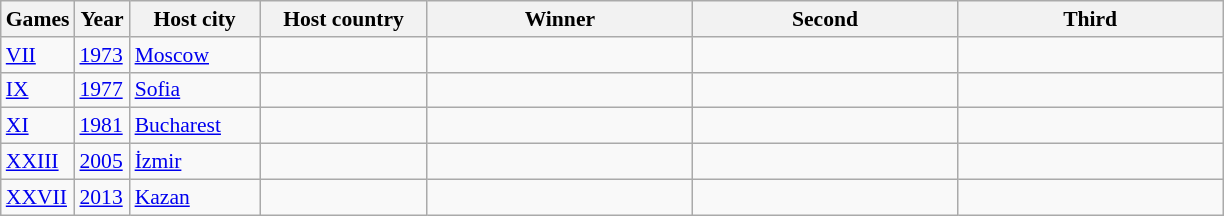<table class=wikitable style=font-size:90%;>
<tr>
<th width=40>Games</th>
<th width=30>Year</th>
<th width=80>Host city</th>
<th width=105>Host country</th>
<th width=170>Winner</th>
<th width=170>Second</th>
<th width=170>Third</th>
</tr>
<tr>
<td><a href='#'>VII</a></td>
<td><a href='#'>1973</a></td>
<td><a href='#'>Moscow</a></td>
<td></td>
<td></td>
<td></td>
<td></td>
</tr>
<tr>
<td><a href='#'>IX</a></td>
<td><a href='#'>1977</a></td>
<td><a href='#'>Sofia</a></td>
<td></td>
<td></td>
<td></td>
<td></td>
</tr>
<tr>
<td><a href='#'>XI</a></td>
<td><a href='#'>1981</a></td>
<td><a href='#'>Bucharest</a></td>
<td></td>
<td></td>
<td></td>
<td></td>
</tr>
<tr>
<td><a href='#'>XXIII</a></td>
<td><a href='#'>2005</a></td>
<td><a href='#'>İzmir</a></td>
<td></td>
<td></td>
<td></td>
<td></td>
</tr>
<tr>
<td><a href='#'>XXVII</a></td>
<td><a href='#'>2013</a></td>
<td><a href='#'>Kazan</a></td>
<td></td>
<td></td>
<td></td>
<td></td>
</tr>
</table>
